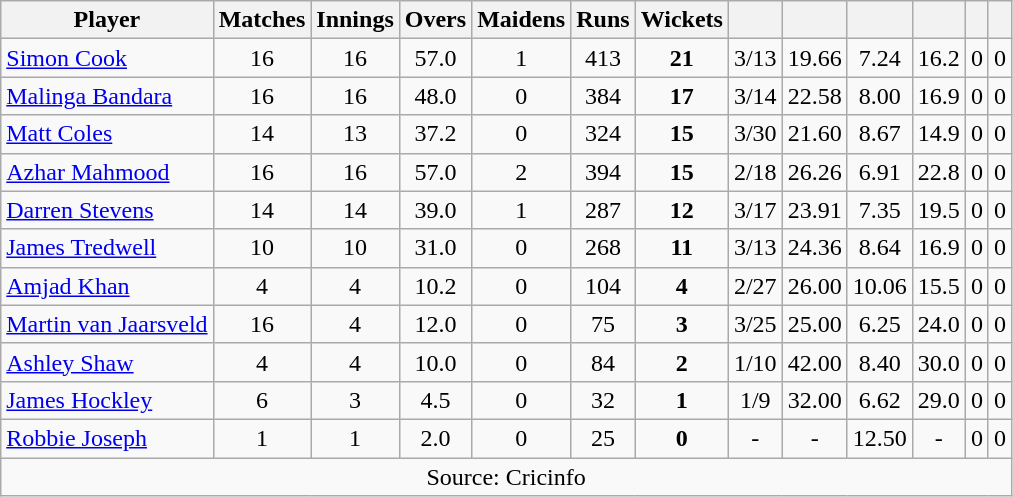<table class="wikitable" style="text-align:center">
<tr>
<th>Player</th>
<th>Matches</th>
<th>Innings</th>
<th>Overs</th>
<th>Maidens</th>
<th>Runs</th>
<th>Wickets</th>
<th></th>
<th></th>
<th></th>
<th></th>
<th></th>
<th></th>
</tr>
<tr>
<td align="left"><a href='#'>Simon Cook</a></td>
<td>16</td>
<td>16</td>
<td>57.0</td>
<td>1</td>
<td>413</td>
<td><strong>21</strong></td>
<td>3/13</td>
<td>19.66</td>
<td>7.24</td>
<td>16.2</td>
<td>0</td>
<td>0</td>
</tr>
<tr>
<td align="left"><a href='#'>Malinga Bandara</a></td>
<td>16</td>
<td>16</td>
<td>48.0</td>
<td>0</td>
<td>384</td>
<td><strong>17</strong></td>
<td>3/14</td>
<td>22.58</td>
<td>8.00</td>
<td>16.9</td>
<td>0</td>
<td>0</td>
</tr>
<tr>
<td align="left"><a href='#'>Matt Coles</a></td>
<td>14</td>
<td>13</td>
<td>37.2</td>
<td>0</td>
<td>324</td>
<td><strong>15</strong></td>
<td>3/30</td>
<td>21.60</td>
<td>8.67</td>
<td>14.9</td>
<td>0</td>
<td>0</td>
</tr>
<tr>
<td align="left"><a href='#'>Azhar Mahmood</a></td>
<td>16</td>
<td>16</td>
<td>57.0</td>
<td>2</td>
<td>394</td>
<td><strong>15</strong></td>
<td>2/18</td>
<td>26.26</td>
<td>6.91</td>
<td>22.8</td>
<td>0</td>
<td>0</td>
</tr>
<tr>
<td align="left"><a href='#'>Darren Stevens</a></td>
<td>14</td>
<td>14</td>
<td>39.0</td>
<td>1</td>
<td>287</td>
<td><strong>12</strong></td>
<td>3/17</td>
<td>23.91</td>
<td>7.35</td>
<td>19.5</td>
<td>0</td>
<td>0</td>
</tr>
<tr>
<td align="left"><a href='#'>James Tredwell</a></td>
<td>10</td>
<td>10</td>
<td>31.0</td>
<td>0</td>
<td>268</td>
<td><strong>11</strong></td>
<td>3/13</td>
<td>24.36</td>
<td>8.64</td>
<td>16.9</td>
<td>0</td>
<td>0</td>
</tr>
<tr>
<td align="left"><a href='#'>Amjad Khan</a></td>
<td>4</td>
<td>4</td>
<td>10.2</td>
<td>0</td>
<td>104</td>
<td><strong>4</strong></td>
<td>2/27</td>
<td>26.00</td>
<td>10.06</td>
<td>15.5</td>
<td>0</td>
<td>0</td>
</tr>
<tr>
<td align="left"><a href='#'>Martin van Jaarsveld</a></td>
<td>16</td>
<td>4</td>
<td>12.0</td>
<td>0</td>
<td>75</td>
<td><strong>3</strong></td>
<td>3/25</td>
<td>25.00</td>
<td>6.25</td>
<td>24.0</td>
<td>0</td>
<td>0</td>
</tr>
<tr>
<td align="left"><a href='#'>Ashley Shaw</a></td>
<td>4</td>
<td>4</td>
<td>10.0</td>
<td>0</td>
<td>84</td>
<td><strong>2</strong></td>
<td>1/10</td>
<td>42.00</td>
<td>8.40</td>
<td>30.0</td>
<td>0</td>
<td>0</td>
</tr>
<tr>
<td align="left"><a href='#'>James Hockley</a></td>
<td>6</td>
<td>3</td>
<td>4.5</td>
<td>0</td>
<td>32</td>
<td><strong>1</strong></td>
<td>1/9</td>
<td>32.00</td>
<td>6.62</td>
<td>29.0</td>
<td>0</td>
<td>0</td>
</tr>
<tr>
<td align="left"><a href='#'>Robbie Joseph</a></td>
<td>1</td>
<td>1</td>
<td>2.0</td>
<td>0</td>
<td>25</td>
<td><strong>0</strong></td>
<td>-</td>
<td>-</td>
<td>12.50</td>
<td>-</td>
<td>0</td>
<td>0</td>
</tr>
<tr>
<td colspan="14">Source: Cricinfo</td>
</tr>
</table>
